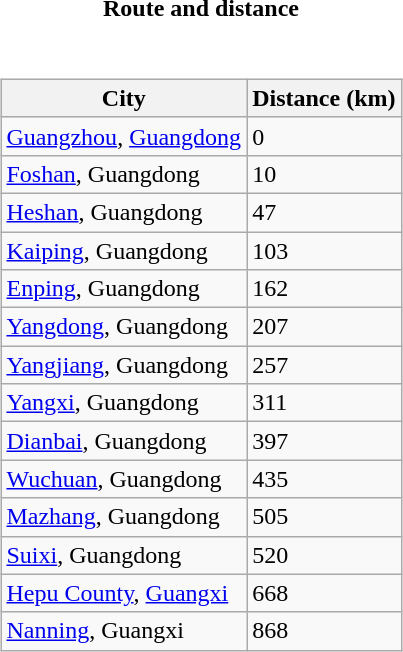<table style="font-size:100%;">
<tr>
<td style="width:33%; text-align:center;"><strong>Route and distance</strong></td>
</tr>
<tr valign="top">
<td><br><table class="wikitable sortable" style="margin-left:auto;margin-right:auto">
<tr style="background:#ececec;">
<th>City</th>
<th>Distance (km)</th>
</tr>
<tr>
<td><a href='#'>Guangzhou</a>, <a href='#'>Guangdong</a></td>
<td>0</td>
</tr>
<tr>
<td><a href='#'>Foshan</a>, Guangdong</td>
<td>10</td>
</tr>
<tr>
<td><a href='#'>Heshan</a>, Guangdong</td>
<td>47</td>
</tr>
<tr>
<td><a href='#'>Kaiping</a>, Guangdong</td>
<td>103</td>
</tr>
<tr>
<td><a href='#'>Enping</a>, Guangdong</td>
<td>162</td>
</tr>
<tr>
<td><a href='#'>Yangdong</a>, Guangdong</td>
<td>207</td>
</tr>
<tr>
<td><a href='#'>Yangjiang</a>, Guangdong</td>
<td>257</td>
</tr>
<tr>
<td><a href='#'>Yangxi</a>, Guangdong</td>
<td>311</td>
</tr>
<tr>
<td><a href='#'>Dianbai</a>, Guangdong</td>
<td>397</td>
</tr>
<tr>
<td><a href='#'>Wuchuan</a>, Guangdong</td>
<td>435</td>
</tr>
<tr>
<td><a href='#'>Mazhang</a>, Guangdong</td>
<td>505</td>
</tr>
<tr>
<td><a href='#'>Suixi</a>, Guangdong</td>
<td>520</td>
</tr>
<tr>
<td><a href='#'>Hepu County</a>, <a href='#'>Guangxi</a></td>
<td>668</td>
</tr>
<tr>
<td><a href='#'>Nanning</a>, Guangxi</td>
<td>868</td>
</tr>
</table>
</td>
</tr>
</table>
